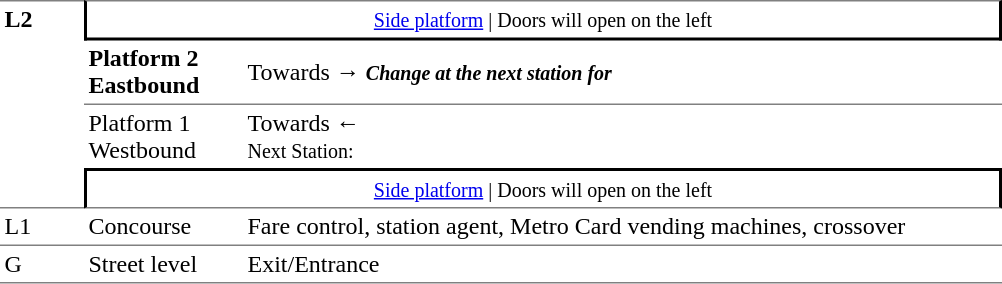<table table border=0 cellspacing=0 cellpadding=3>
<tr>
<td style="border-top:solid 1px grey;border-bottom:solid 1px grey;" width=50 rowspan=4 valign=top><strong>L2</strong></td>
<td style="border-top:solid 1px grey;border-right:solid 2px black;border-left:solid 2px black;border-bottom:solid 2px black;text-align:center;" colspan=2><small><a href='#'>Side platform</a> | Doors will open on the left </small></td>
</tr>
<tr>
<td style="border-bottom:solid 1px grey;" width=100><span><strong>Platform 2</strong><br><strong>Eastbound</strong></span></td>
<td style="border-bottom:solid 1px grey;" width=500>Towards →  <small><strong><em>Change at the next station for <strong><em></small></td>
</tr>
<tr>
<td><span></strong>Platform 1<strong><br></strong>Westbound<strong></span></td>
<td><span></span>Towards ← <br><small></strong>Next Station:<strong> </small></td>
</tr>
<tr>
<td style="border-top:solid 2px black;border-right:solid 2px black;border-left:solid 2px black;border-bottom:solid 1px grey;" colspan=2  align=center><small><a href='#'>Side platform</a> | Doors will open on the left </small></td>
</tr>
<tr>
<td valign=top></strong>L1<strong></td>
<td valign=top>Concourse</td>
<td valign=top>Fare control, station agent, Metro Card vending machines, crossover</td>
</tr>
<tr>
<td style="border-bottom:solid 1px grey;border-top:solid 1px grey;" width=50 valign=top></strong>G<strong></td>
<td style="border-top:solid 1px grey;border-bottom:solid 1px grey;" width=100 valign=top>Street level</td>
<td style="border-top:solid 1px grey;border-bottom:solid 1px grey;" width=500 valign=top>Exit/Entrance</td>
</tr>
</table>
